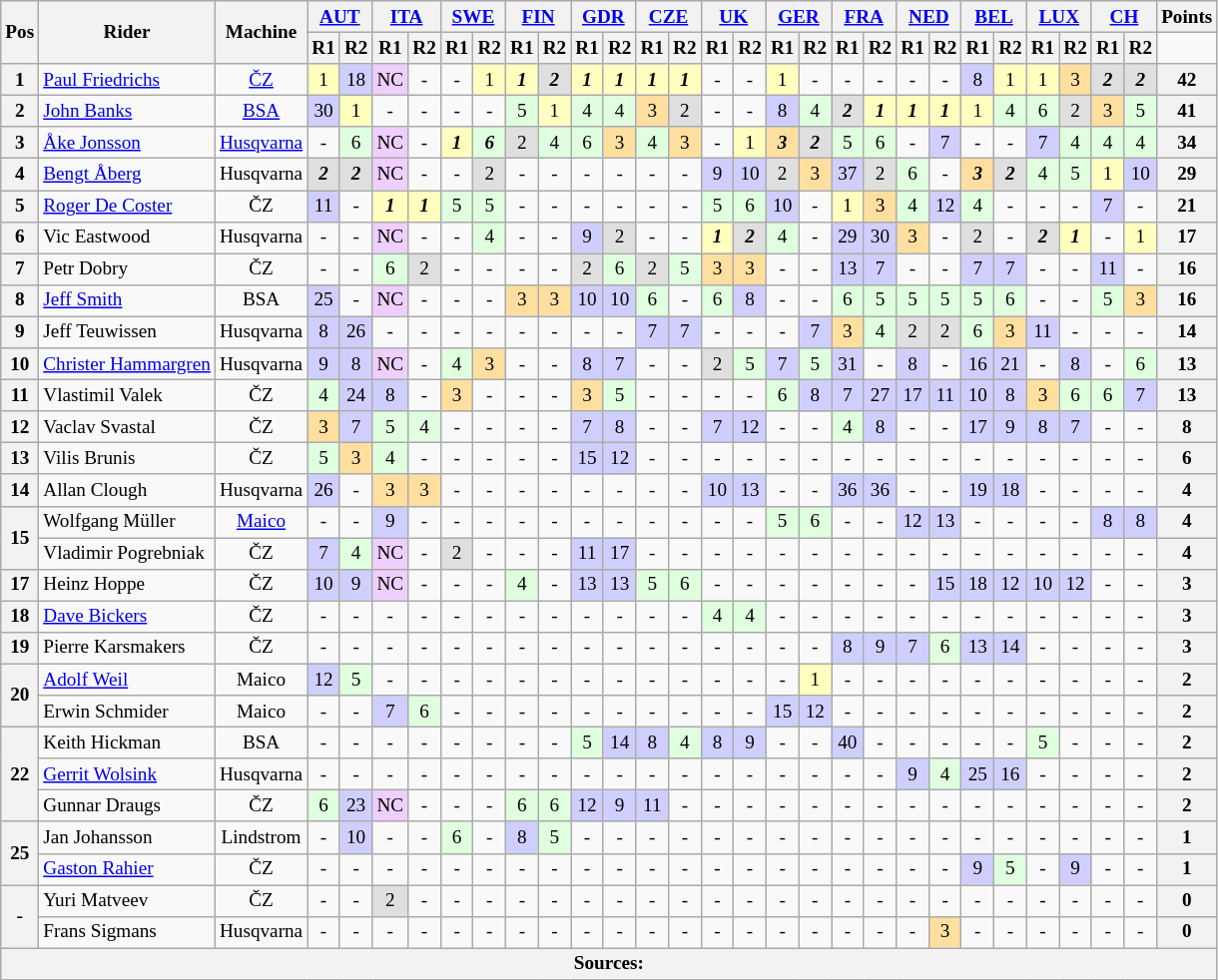<table class="wikitable" style="text-align:center; font-size:80%">
<tr>
<th valign="middle" rowspan=2>Pos</th>
<th valign="middle" rowspan=2>Rider</th>
<th valign="middle" rowspan=2>Machine</th>
<th colspan=2><a href='#'>AUT</a><br></th>
<th colspan=2><a href='#'>ITA</a><br></th>
<th colspan=2><a href='#'>SWE</a><br></th>
<th colspan=2><a href='#'>FIN</a><br></th>
<th colspan=2><a href='#'>GDR</a><br></th>
<th colspan=2><a href='#'>CZE</a><br></th>
<th colspan=2><a href='#'>UK</a><br></th>
<th colspan=2><a href='#'>GER</a><br></th>
<th colspan=2><a href='#'>FRA</a><br></th>
<th colspan=2><a href='#'>NED</a><br></th>
<th colspan=2><a href='#'>BEL</a><br></th>
<th colspan=2><a href='#'>LUX</a><br></th>
<th colspan=2><a href='#'>CH</a><br></th>
<th valign="middle">Points</th>
</tr>
<tr>
<th>R1</th>
<th>R2</th>
<th>R1</th>
<th>R2</th>
<th>R1</th>
<th>R2</th>
<th>R1</th>
<th>R2</th>
<th>R1</th>
<th>R2</th>
<th>R1</th>
<th>R2</th>
<th>R1</th>
<th>R2</th>
<th>R1</th>
<th>R2</th>
<th>R1</th>
<th>R2</th>
<th>R1</th>
<th>R2</th>
<th>R1</th>
<th>R2</th>
<th>R1</th>
<th>R2</th>
<th>R1</th>
<th>R2</th>
</tr>
<tr>
<th>1</th>
<td align=left> <a href='#'>Paul Friedrichs</a></td>
<td><a href='#'>ČZ</a></td>
<td style="background:#ffffbf;">1</td>
<td style="background:#cfcfff;">18</td>
<td style="background:#EFCFFF;">NC</td>
<td>-</td>
<td>-</td>
<td style="background:#ffffbf;">1</td>
<td style="background:#ffffbf;"><strong><em>1</em></strong></td>
<td style="background:#dfdfdf;"><strong><em>2</em></strong></td>
<td style="background:#ffffbf;"><strong><em>1</em></strong></td>
<td style="background:#ffffbf;"><strong><em>1</em></strong></td>
<td style="background:#ffffbf;"><strong><em>1</em></strong></td>
<td style="background:#ffffbf;"><strong><em>1</em></strong></td>
<td>-</td>
<td>-</td>
<td style="background:#ffffbf;">1</td>
<td>-</td>
<td>-</td>
<td>-</td>
<td>-</td>
<td>-</td>
<td style="background:#cfcfff;">8</td>
<td style="background:#ffffbf;">1</td>
<td style="background:#ffffbf;">1</td>
<td style="background:#ffdf9f;">3</td>
<td style="background:#dfdfdf;"><strong><em>2</em></strong></td>
<td style="background:#dfdfdf;"><strong><em>2</em></strong></td>
<th>42</th>
</tr>
<tr>
<th>2</th>
<td align=left> <a href='#'>John Banks</a></td>
<td><a href='#'>BSA</a></td>
<td style="background:#cfcfff;">30</td>
<td style="background:#ffffbf;">1</td>
<td>-</td>
<td>-</td>
<td>-</td>
<td>-</td>
<td style="background:#dfffdf;">5</td>
<td style="background:#ffffbf;">1</td>
<td style="background:#dfffdf;">4</td>
<td style="background:#dfffdf;">4</td>
<td style="background:#ffdf9f;">3</td>
<td style="background:#dfdfdf;">2</td>
<td>-</td>
<td>-</td>
<td style="background:#cfcfff;">8</td>
<td style="background:#dfffdf;">4</td>
<td style="background:#dfdfdf;"><strong><em>2</em></strong></td>
<td style="background:#ffffbf;"><strong><em>1</em></strong></td>
<td style="background:#ffffbf;"><strong><em>1</em></strong></td>
<td style="background:#ffffbf;"><strong><em>1</em></strong></td>
<td style="background:#ffffbf;">1</td>
<td style="background:#dfffdf;">4</td>
<td style="background:#dfffdf;">6</td>
<td style="background:#dfdfdf;">2</td>
<td style="background:#ffdf9f;">3</td>
<td style="background:#dfffdf;">5</td>
<th>41</th>
</tr>
<tr>
<th>3</th>
<td align=left> <a href='#'>Åke Jonsson</a></td>
<td><a href='#'>Husqvarna</a></td>
<td>-</td>
<td style="background:#dfffdf;">6</td>
<td style="background:#EFCFFF;">NC</td>
<td>-</td>
<td style="background:#ffffbf;"><strong><em>1</em></strong></td>
<td style="background:#dfffdf;"><strong><em>6</em></strong></td>
<td style="background:#dfdfdf;">2</td>
<td style="background:#dfffdf;">4</td>
<td style="background:#dfffdf;">6</td>
<td style="background:#ffdf9f;">3</td>
<td style="background:#dfffdf;">4</td>
<td style="background:#ffdf9f;">3</td>
<td>-</td>
<td style="background:#ffffbf;">1</td>
<td style="background:#ffdf9f;"><strong><em>3</em></strong></td>
<td style="background:#dfdfdf;"><strong><em>2</em></strong></td>
<td style="background:#dfffdf;">5</td>
<td style="background:#dfffdf;">6</td>
<td>-</td>
<td style="background:#cfcfff;">7</td>
<td>-</td>
<td>-</td>
<td style="background:#cfcfff;">7</td>
<td style="background:#dfffdf;">4</td>
<td style="background:#dfffdf;">4</td>
<td style="background:#dfffdf;">4</td>
<th>34</th>
</tr>
<tr>
<th>4</th>
<td align=left> <a href='#'>Bengt Åberg</a></td>
<td>Husqvarna</td>
<td style="background:#dfdfdf;"><strong><em>2</em></strong></td>
<td style="background:#dfdfdf;"><strong><em>2</em></strong></td>
<td style="background:#EFCFFF;">NC</td>
<td>-</td>
<td>-</td>
<td style="background:#dfdfdf;">2</td>
<td>-</td>
<td>-</td>
<td>-</td>
<td>-</td>
<td>-</td>
<td>-</td>
<td style="background:#cfcfff;">9</td>
<td style="background:#cfcfff;">10</td>
<td style="background:#dfdfdf;">2</td>
<td style="background:#ffdf9f;">3</td>
<td style="background:#cfcfff;">37</td>
<td style="background:#dfdfdf;">2</td>
<td style="background:#dfffdf;">6</td>
<td>-</td>
<td style="background:#ffdf9f;"><strong><em>3</em></strong></td>
<td style="background:#dfdfdf;"><strong><em>2</em></strong></td>
<td style="background:#dfffdf;">4</td>
<td style="background:#dfffdf;">5</td>
<td style="background:#ffffbf;">1</td>
<td style="background:#cfcfff;">10</td>
<th>29</th>
</tr>
<tr>
<th>5</th>
<td align=left> <a href='#'>Roger De Coster</a></td>
<td>ČZ</td>
<td style="background:#cfcfff;">11</td>
<td>-</td>
<td style="background:#ffffbf;"><strong><em>1</em></strong></td>
<td style="background:#ffffbf;"><strong><em>1</em></strong></td>
<td style="background:#dfffdf;">5</td>
<td style="background:#dfffdf;">5</td>
<td>-</td>
<td>-</td>
<td>-</td>
<td>-</td>
<td>-</td>
<td>-</td>
<td style="background:#dfffdf;">5</td>
<td style="background:#dfffdf;">6</td>
<td style="background:#cfcfff;">10</td>
<td>-</td>
<td style="background:#ffffbf;">1</td>
<td style="background:#ffdf9f;">3</td>
<td style="background:#dfffdf;">4</td>
<td style="background:#cfcfff;">12</td>
<td style="background:#dfffdf;">4</td>
<td>-</td>
<td>-</td>
<td>-</td>
<td style="background:#cfcfff;">7</td>
<td>-</td>
<th>21</th>
</tr>
<tr>
<th>6</th>
<td align=left> Vic Eastwood</td>
<td>Husqvarna</td>
<td>-</td>
<td>-</td>
<td style="background:#EFCFFF;">NC</td>
<td>-</td>
<td>-</td>
<td style="background:#dfffdf;">4</td>
<td>-</td>
<td>-</td>
<td style="background:#cfcfff;">9</td>
<td style="background:#dfdfdf;">2</td>
<td>-</td>
<td>-</td>
<td style="background:#ffffbf;"><strong><em>1</em></strong></td>
<td style="background:#dfdfdf;"><strong><em>2</em></strong></td>
<td style="background:#dfffdf;">4</td>
<td>-</td>
<td style="background:#cfcfff;">29</td>
<td style="background:#cfcfff;">30</td>
<td style="background:#ffdf9f;">3</td>
<td>-</td>
<td style="background:#dfdfdf;">2</td>
<td>-</td>
<td style="background:#dfdfdf;"><strong><em>2</em></strong></td>
<td style="background:#ffffbf;"><strong><em>1</em></strong></td>
<td>-</td>
<td style="background:#ffffbf;">1</td>
<th>17</th>
</tr>
<tr>
<th>7</th>
<td align=left> Petr Dobry</td>
<td>ČZ</td>
<td>-</td>
<td>-</td>
<td style="background:#dfffdf;">6</td>
<td style="background:#dfdfdf;">2</td>
<td>-</td>
<td>-</td>
<td>-</td>
<td>-</td>
<td style="background:#dfdfdf;">2</td>
<td style="background:#dfffdf;">6</td>
<td style="background:#dfdfdf;">2</td>
<td style="background:#dfffdf;">5</td>
<td style="background:#ffdf9f;">3</td>
<td style="background:#ffdf9f;">3</td>
<td>-</td>
<td>-</td>
<td style="background:#cfcfff;">13</td>
<td style="background:#cfcfff;">7</td>
<td>-</td>
<td>-</td>
<td style="background:#cfcfff;">7</td>
<td style="background:#cfcfff;">7</td>
<td>-</td>
<td>-</td>
<td style="background:#cfcfff;">11</td>
<td>-</td>
<th>16</th>
</tr>
<tr>
<th>8</th>
<td align=left> <a href='#'>Jeff Smith</a></td>
<td>BSA</td>
<td style="background:#cfcfff;">25</td>
<td>-</td>
<td style="background:#EFCFFF;">NC</td>
<td>-</td>
<td>-</td>
<td>-</td>
<td style="background:#ffdf9f;">3</td>
<td style="background:#ffdf9f;">3</td>
<td style="background:#cfcfff;">10</td>
<td style="background:#cfcfff;">10</td>
<td style="background:#dfffdf;">6</td>
<td>-</td>
<td style="background:#dfffdf;">6</td>
<td style="background:#cfcfff;">8</td>
<td>-</td>
<td>-</td>
<td style="background:#dfffdf;">6</td>
<td style="background:#dfffdf;">5</td>
<td style="background:#dfffdf;">5</td>
<td style="background:#dfffdf;">5</td>
<td style="background:#dfffdf;">5</td>
<td style="background:#dfffdf;">6</td>
<td>-</td>
<td>-</td>
<td style="background:#dfffdf;">5</td>
<td style="background:#ffdf9f;">3</td>
<th>16</th>
</tr>
<tr>
<th>9</th>
<td align=left> Jeff Teuwissen</td>
<td>Husqvarna</td>
<td style="background:#cfcfff;">8</td>
<td style="background:#cfcfff;">26</td>
<td>-</td>
<td>-</td>
<td>-</td>
<td>-</td>
<td>-</td>
<td>-</td>
<td>-</td>
<td>-</td>
<td style="background:#cfcfff;">7</td>
<td style="background:#cfcfff;">7</td>
<td>-</td>
<td>-</td>
<td>-</td>
<td style="background:#cfcfff;">7</td>
<td style="background:#ffdf9f;">3</td>
<td style="background:#dfffdf;">4</td>
<td style="background:#dfdfdf;">2</td>
<td style="background:#dfdfdf;">2</td>
<td style="background:#dfffdf;">6</td>
<td style="background:#ffdf9f;">3</td>
<td style="background:#cfcfff;">11</td>
<td>-</td>
<td>-</td>
<td>-</td>
<th>14</th>
</tr>
<tr>
<th>10</th>
<td align=left> <a href='#'>Christer Hammargren</a></td>
<td>Husqvarna</td>
<td style="background:#cfcfff;">9</td>
<td style="background:#cfcfff;">8</td>
<td style="background:#EFCFFF;">NC</td>
<td>-</td>
<td style="background:#dfffdf;">4</td>
<td style="background:#ffdf9f;">3</td>
<td>-</td>
<td>-</td>
<td style="background:#cfcfff;">8</td>
<td style="background:#cfcfff;">7</td>
<td>-</td>
<td>-</td>
<td style="background:#dfdfdf;">2</td>
<td style="background:#dfffdf;">5</td>
<td style="background:#cfcfff;">7</td>
<td style="background:#dfffdf;">5</td>
<td style="background:#cfcfff;">31</td>
<td>-</td>
<td style="background:#cfcfff;">8</td>
<td>-</td>
<td style="background:#cfcfff;">16</td>
<td style="background:#cfcfff;">21</td>
<td>-</td>
<td style="background:#cfcfff;">8</td>
<td>-</td>
<td style="background:#dfffdf;">6</td>
<th>13</th>
</tr>
<tr>
<th>11</th>
<td align=left> Vlastimil Valek</td>
<td>ČZ</td>
<td style="background:#dfffdf;">4</td>
<td style="background:#cfcfff;">24</td>
<td style="background:#cfcfff;">8</td>
<td>-</td>
<td style="background:#ffdf9f;">3</td>
<td>-</td>
<td>-</td>
<td>-</td>
<td style="background:#ffdf9f;">3</td>
<td style="background:#dfffdf;">5</td>
<td>-</td>
<td>-</td>
<td>-</td>
<td>-</td>
<td style="background:#dfffdf;">6</td>
<td style="background:#cfcfff;">8</td>
<td style="background:#cfcfff;">7</td>
<td style="background:#cfcfff;">27</td>
<td style="background:#cfcfff;">17</td>
<td style="background:#cfcfff;">11</td>
<td style="background:#cfcfff;">10</td>
<td style="background:#cfcfff;">8</td>
<td style="background:#ffdf9f;">3</td>
<td style="background:#dfffdf;">6</td>
<td style="background:#dfffdf;">6</td>
<td style="background:#cfcfff;">7</td>
<th>13</th>
</tr>
<tr>
<th>12</th>
<td align=left> Vaclav Svastal</td>
<td>ČZ</td>
<td style="background:#ffdf9f;">3</td>
<td style="background:#cfcfff;">7</td>
<td style="background:#dfffdf;">5</td>
<td style="background:#dfffdf;">4</td>
<td>-</td>
<td>-</td>
<td>-</td>
<td>-</td>
<td style="background:#cfcfff;">7</td>
<td style="background:#cfcfff;">8</td>
<td>-</td>
<td>-</td>
<td style="background:#cfcfff;">7</td>
<td style="background:#cfcfff;">12</td>
<td>-</td>
<td>-</td>
<td style="background:#dfffdf;">4</td>
<td style="background:#cfcfff;">8</td>
<td>-</td>
<td>-</td>
<td style="background:#cfcfff;">17</td>
<td style="background:#cfcfff;">9</td>
<td style="background:#cfcfff;">8</td>
<td style="background:#cfcfff;">7</td>
<td>-</td>
<td>-</td>
<th>8</th>
</tr>
<tr>
<th>13</th>
<td align=left> Vilis Brunis</td>
<td>ČZ</td>
<td style="background:#dfffdf;">5</td>
<td style="background:#ffdf9f;">3</td>
<td style="background:#dfffdf;">4</td>
<td>-</td>
<td>-</td>
<td>-</td>
<td>-</td>
<td>-</td>
<td style="background:#cfcfff;">15</td>
<td style="background:#cfcfff;">12</td>
<td>-</td>
<td>-</td>
<td>-</td>
<td>-</td>
<td>-</td>
<td>-</td>
<td>-</td>
<td>-</td>
<td>-</td>
<td>-</td>
<td>-</td>
<td>-</td>
<td>-</td>
<td>-</td>
<td>-</td>
<td>-</td>
<th>6</th>
</tr>
<tr>
<th>14</th>
<td align=left> Allan Clough</td>
<td>Husqvarna</td>
<td style="background:#cfcfff;">26</td>
<td>-</td>
<td style="background:#ffdf9f;">3</td>
<td style="background:#ffdf9f;">3</td>
<td>-</td>
<td>-</td>
<td>-</td>
<td>-</td>
<td>-</td>
<td>-</td>
<td>-</td>
<td>-</td>
<td style="background:#cfcfff;">10</td>
<td style="background:#cfcfff;">13</td>
<td>-</td>
<td>-</td>
<td style="background:#cfcfff;">36</td>
<td style="background:#cfcfff;">36</td>
<td>-</td>
<td>-</td>
<td style="background:#cfcfff;">19</td>
<td style="background:#cfcfff;">18</td>
<td>-</td>
<td>-</td>
<td>-</td>
<td>-</td>
<th>4</th>
</tr>
<tr>
<th rowspan=2>15</th>
<td align=left> Wolfgang Müller</td>
<td><a href='#'>Maico</a></td>
<td>-</td>
<td>-</td>
<td style="background:#cfcfff;">9</td>
<td>-</td>
<td>-</td>
<td>-</td>
<td>-</td>
<td>-</td>
<td>-</td>
<td>-</td>
<td>-</td>
<td>-</td>
<td>-</td>
<td>-</td>
<td style="background:#dfffdf;">5</td>
<td style="background:#dfffdf;">6</td>
<td>-</td>
<td>-</td>
<td style="background:#cfcfff;">12</td>
<td style="background:#cfcfff;">13</td>
<td>-</td>
<td>-</td>
<td>-</td>
<td>-</td>
<td style="background:#cfcfff;">8</td>
<td style="background:#cfcfff;">8</td>
<th>4</th>
</tr>
<tr>
<td align=left> Vladimir Pogrebniak</td>
<td>ČZ</td>
<td style="background:#cfcfff;">7</td>
<td style="background:#dfffdf;">4</td>
<td style="background:#EFCFFF;">NC</td>
<td>-</td>
<td style="background:#dfdfdf;">2</td>
<td>-</td>
<td>-</td>
<td>-</td>
<td style="background:#cfcfff;">11</td>
<td style="background:#cfcfff;">17</td>
<td>-</td>
<td>-</td>
<td>-</td>
<td>-</td>
<td>-</td>
<td>-</td>
<td>-</td>
<td>-</td>
<td>-</td>
<td>-</td>
<td>-</td>
<td>-</td>
<td>-</td>
<td>-</td>
<td>-</td>
<td>-</td>
<th>4</th>
</tr>
<tr>
<th>17</th>
<td align=left> Heinz Hoppe</td>
<td>ČZ</td>
<td style="background:#cfcfff;">10</td>
<td style="background:#cfcfff;">9</td>
<td style="background:#EFCFFF;">NC</td>
<td>-</td>
<td>-</td>
<td>-</td>
<td style="background:#dfffdf;">4</td>
<td>-</td>
<td style="background:#cfcfff;">13</td>
<td style="background:#cfcfff;">13</td>
<td style="background:#dfffdf;">5</td>
<td style="background:#dfffdf;">6</td>
<td>-</td>
<td>-</td>
<td>-</td>
<td>-</td>
<td>-</td>
<td>-</td>
<td>-</td>
<td style="background:#cfcfff;">15</td>
<td style="background:#cfcfff;">18</td>
<td style="background:#cfcfff;">12</td>
<td style="background:#cfcfff;">10</td>
<td style="background:#cfcfff;">12</td>
<td>-</td>
<td>-</td>
<th>3</th>
</tr>
<tr>
<th>18</th>
<td align=left> <a href='#'>Dave Bickers</a></td>
<td>ČZ</td>
<td>-</td>
<td>-</td>
<td>-</td>
<td>-</td>
<td>-</td>
<td>-</td>
<td>-</td>
<td>-</td>
<td>-</td>
<td>-</td>
<td>-</td>
<td>-</td>
<td style="background:#dfffdf;">4</td>
<td style="background:#dfffdf;">4</td>
<td>-</td>
<td>-</td>
<td>-</td>
<td>-</td>
<td>-</td>
<td>-</td>
<td>-</td>
<td>-</td>
<td>-</td>
<td>-</td>
<td>-</td>
<td>-</td>
<th>3</th>
</tr>
<tr>
<th>19</th>
<td align=left> Pierre Karsmakers</td>
<td>ČZ</td>
<td>-</td>
<td>-</td>
<td>-</td>
<td>-</td>
<td>-</td>
<td>-</td>
<td>-</td>
<td>-</td>
<td>-</td>
<td>-</td>
<td>-</td>
<td>-</td>
<td>-</td>
<td>-</td>
<td>-</td>
<td>-</td>
<td style="background:#cfcfff;">8</td>
<td style="background:#cfcfff;">9</td>
<td style="background:#cfcfff;">7</td>
<td style="background:#dfffdf;">6</td>
<td style="background:#cfcfff;">13</td>
<td style="background:#cfcfff;">14</td>
<td>-</td>
<td>-</td>
<td>-</td>
<td>-</td>
<th>3</th>
</tr>
<tr>
<th rowspan=2>20</th>
<td align=left> <a href='#'>Adolf Weil</a></td>
<td>Maico</td>
<td style="background:#cfcfff;">12</td>
<td style="background:#dfffdf;">5</td>
<td>-</td>
<td>-</td>
<td>-</td>
<td>-</td>
<td>-</td>
<td>-</td>
<td>-</td>
<td>-</td>
<td>-</td>
<td>-</td>
<td>-</td>
<td>-</td>
<td>-</td>
<td style="background:#ffffbf;">1</td>
<td>-</td>
<td>-</td>
<td>-</td>
<td>-</td>
<td>-</td>
<td>-</td>
<td>-</td>
<td>-</td>
<td>-</td>
<td>-</td>
<th>2</th>
</tr>
<tr>
<td align=left> Erwin Schmider</td>
<td>Maico</td>
<td>-</td>
<td>-</td>
<td style="background:#cfcfff;">7</td>
<td style="background:#dfffdf;">6</td>
<td>-</td>
<td>-</td>
<td>-</td>
<td>-</td>
<td>-</td>
<td>-</td>
<td>-</td>
<td>-</td>
<td>-</td>
<td>-</td>
<td style="background:#cfcfff;">15</td>
<td style="background:#cfcfff;">12</td>
<td>-</td>
<td>-</td>
<td>-</td>
<td>-</td>
<td>-</td>
<td>-</td>
<td>-</td>
<td>-</td>
<td>-</td>
<td>-</td>
<th>2</th>
</tr>
<tr>
<th rowspan=3>22</th>
<td align=left> Keith Hickman</td>
<td>BSA</td>
<td>-</td>
<td>-</td>
<td>-</td>
<td>-</td>
<td>-</td>
<td>-</td>
<td>-</td>
<td>-</td>
<td style="background:#dfffdf;">5</td>
<td style="background:#cfcfff;">14</td>
<td style="background:#cfcfff;">8</td>
<td style="background:#dfffdf;">4</td>
<td style="background:#cfcfff;">8</td>
<td style="background:#cfcfff;">9</td>
<td>-</td>
<td>-</td>
<td style="background:#cfcfff;">40</td>
<td>-</td>
<td>-</td>
<td>-</td>
<td>-</td>
<td>-</td>
<td style="background:#dfffdf;">5</td>
<td>-</td>
<td>-</td>
<td>-</td>
<th>2</th>
</tr>
<tr>
<td align=left> <a href='#'>Gerrit Wolsink</a></td>
<td>Husqvarna</td>
<td>-</td>
<td>-</td>
<td>-</td>
<td>-</td>
<td>-</td>
<td>-</td>
<td>-</td>
<td>-</td>
<td>-</td>
<td>-</td>
<td>-</td>
<td>-</td>
<td>-</td>
<td>-</td>
<td>-</td>
<td>-</td>
<td>-</td>
<td>-</td>
<td style="background:#cfcfff;">9</td>
<td style="background:#dfffdf;">4</td>
<td style="background:#cfcfff;">25</td>
<td style="background:#cfcfff;">16</td>
<td>-</td>
<td>-</td>
<td>-</td>
<td>-</td>
<th>2</th>
</tr>
<tr>
<td align=left> Gunnar Draugs</td>
<td>ČZ</td>
<td style="background:#dfffdf;">6</td>
<td style="background:#cfcfff;">23</td>
<td style="background:#EFCFFF;">NC</td>
<td>-</td>
<td>-</td>
<td>-</td>
<td style="background:#dfffdf;">6</td>
<td style="background:#dfffdf;">6</td>
<td style="background:#cfcfff;">12</td>
<td style="background:#cfcfff;">9</td>
<td style="background:#cfcfff;">11</td>
<td>-</td>
<td>-</td>
<td>-</td>
<td>-</td>
<td>-</td>
<td>-</td>
<td>-</td>
<td>-</td>
<td>-</td>
<td>-</td>
<td>-</td>
<td>-</td>
<td>-</td>
<td>-</td>
<td>-</td>
<th>2</th>
</tr>
<tr>
<th rowspan=2>25</th>
<td align=left> Jan Johansson</td>
<td>Lindstrom</td>
<td>-</td>
<td style="background:#cfcfff;">10</td>
<td>-</td>
<td>-</td>
<td style="background:#dfffdf;">6</td>
<td>-</td>
<td style="background:#cfcfff;">8</td>
<td style="background:#dfffdf;">5</td>
<td>-</td>
<td>-</td>
<td>-</td>
<td>-</td>
<td>-</td>
<td>-</td>
<td>-</td>
<td>-</td>
<td>-</td>
<td>-</td>
<td>-</td>
<td>-</td>
<td>-</td>
<td>-</td>
<td>-</td>
<td>-</td>
<td>-</td>
<td>-</td>
<th>1</th>
</tr>
<tr>
<td align=left> <a href='#'>Gaston Rahier</a></td>
<td>ČZ</td>
<td>-</td>
<td>-</td>
<td>-</td>
<td>-</td>
<td>-</td>
<td>-</td>
<td>-</td>
<td>-</td>
<td>-</td>
<td>-</td>
<td>-</td>
<td>-</td>
<td>-</td>
<td>-</td>
<td>-</td>
<td>-</td>
<td>-</td>
<td>-</td>
<td>-</td>
<td>-</td>
<td style="background:#cfcfff;">9</td>
<td style="background:#dfffdf;">5</td>
<td>-</td>
<td style="background:#cfcfff;">9</td>
<td>-</td>
<td>-</td>
<th>1</th>
</tr>
<tr>
<th rowspan=2>-</th>
<td align=left> Yuri Matveev</td>
<td>ČZ</td>
<td>-</td>
<td>-</td>
<td style="background:#dfdfdf;">2</td>
<td>-</td>
<td>-</td>
<td>-</td>
<td>-</td>
<td>-</td>
<td>-</td>
<td>-</td>
<td>-</td>
<td>-</td>
<td>-</td>
<td>-</td>
<td>-</td>
<td>-</td>
<td>-</td>
<td>-</td>
<td>-</td>
<td>-</td>
<td>-</td>
<td>-</td>
<td>-</td>
<td>-</td>
<td>-</td>
<td>-</td>
<th>0</th>
</tr>
<tr>
<td align=left> Frans Sigmans</td>
<td>Husqvarna</td>
<td>-</td>
<td>-</td>
<td>-</td>
<td>-</td>
<td>-</td>
<td>-</td>
<td>-</td>
<td>-</td>
<td>-</td>
<td>-</td>
<td>-</td>
<td>-</td>
<td>-</td>
<td>-</td>
<td>-</td>
<td>-</td>
<td>-</td>
<td>-</td>
<td>-</td>
<td style="background:#ffdf9f;">3</td>
<td>-</td>
<td>-</td>
<td>-</td>
<td>-</td>
<td>-</td>
<td>-</td>
<th>0</th>
</tr>
<tr>
<th colspan=34>Sources:</th>
</tr>
</table>
